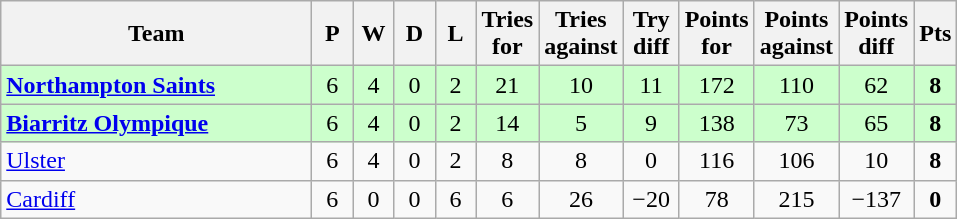<table class="wikitable" style="text-align: center;">
<tr>
<th width="200">Team</th>
<th width="20">P</th>
<th width="20">W</th>
<th width="20">D</th>
<th width="20">L</th>
<th width="20">Tries for</th>
<th width="20">Tries against</th>
<th width="30">Try diff</th>
<th width="20">Points for</th>
<th width="20">Points against</th>
<th width="25">Points diff</th>
<th width="20">Pts</th>
</tr>
<tr bgcolor="#ccffcc">
<td align=left> <strong><a href='#'>Northampton Saints</a></strong></td>
<td>6</td>
<td>4</td>
<td>0</td>
<td>2</td>
<td>21</td>
<td>10</td>
<td>11</td>
<td>172</td>
<td>110</td>
<td>62</td>
<td><strong>8</strong></td>
</tr>
<tr bgcolor="#ccffcc">
<td align=left> <strong><a href='#'>Biarritz Olympique</a></strong></td>
<td>6</td>
<td>4</td>
<td>0</td>
<td>2</td>
<td>14</td>
<td>5</td>
<td>9</td>
<td>138</td>
<td>73</td>
<td>65</td>
<td><strong>8</strong></td>
</tr>
<tr>
<td align=left> <a href='#'>Ulster</a></td>
<td>6</td>
<td>4</td>
<td>0</td>
<td>2</td>
<td>8</td>
<td>8</td>
<td>0</td>
<td>116</td>
<td>106</td>
<td>10</td>
<td><strong>8</strong></td>
</tr>
<tr>
<td align=left> <a href='#'>Cardiff</a></td>
<td>6</td>
<td>0</td>
<td>0</td>
<td>6</td>
<td>6</td>
<td>26</td>
<td>−20</td>
<td>78</td>
<td>215</td>
<td>−137</td>
<td><strong>0</strong></td>
</tr>
</table>
